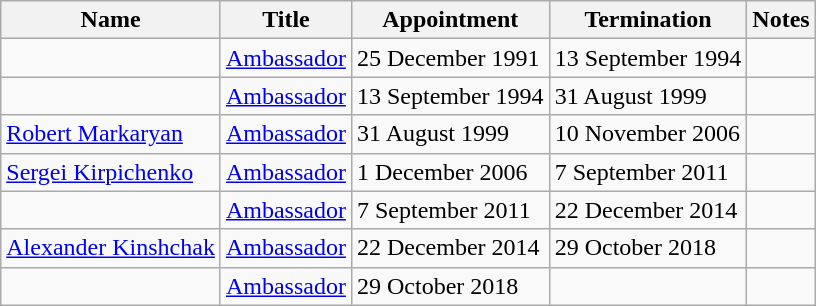<table class="wikitable">
<tr valign="middle">
<th>Name</th>
<th>Title</th>
<th>Appointment</th>
<th>Termination</th>
<th>Notes</th>
</tr>
<tr>
<td></td>
<td><a href='#'>Ambassador</a></td>
<td>25 December 1991</td>
<td>13 September 1994</td>
<td></td>
</tr>
<tr>
<td></td>
<td><a href='#'>Ambassador</a></td>
<td>13 September 1994</td>
<td>31 August 1999</td>
<td></td>
</tr>
<tr>
<td><a href='#'>Robert Markaryan</a></td>
<td><a href='#'>Ambassador</a></td>
<td>31 August 1999</td>
<td>10 November 2006</td>
<td></td>
</tr>
<tr>
<td><a href='#'>Sergei Kirpichenko</a></td>
<td><a href='#'>Ambassador</a></td>
<td>1 December 2006</td>
<td>7 September 2011</td>
<td></td>
</tr>
<tr>
<td></td>
<td><a href='#'>Ambassador</a></td>
<td>7 September 2011</td>
<td>22 December 2014</td>
<td></td>
</tr>
<tr>
<td><a href='#'>Alexander Kinshchak</a></td>
<td><a href='#'>Ambassador</a></td>
<td>22 December 2014</td>
<td>29 October 2018</td>
<td></td>
</tr>
<tr>
<td></td>
<td><a href='#'>Ambassador</a></td>
<td>29 October 2018</td>
<td></td>
<td></td>
</tr>
</table>
